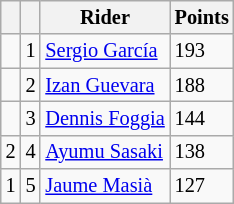<table class="wikitable" style="font-size: 85%;">
<tr>
<th></th>
<th></th>
<th>Rider</th>
<th>Points</th>
</tr>
<tr>
<td></td>
<td align=center>1</td>
<td> <a href='#'>Sergio García</a></td>
<td align=left>193</td>
</tr>
<tr>
<td></td>
<td align=center>2</td>
<td> <a href='#'>Izan Guevara</a></td>
<td align=left>188</td>
</tr>
<tr>
<td></td>
<td align=center>3</td>
<td> <a href='#'>Dennis Foggia</a></td>
<td align=left>144</td>
</tr>
<tr>
<td> 2</td>
<td align=center>4</td>
<td> <a href='#'>Ayumu Sasaki</a></td>
<td align=left>138</td>
</tr>
<tr>
<td> 1</td>
<td align=center>5</td>
<td> <a href='#'>Jaume Masià</a></td>
<td align=left>127</td>
</tr>
</table>
